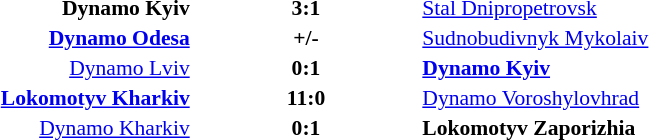<table width=100% cellspacing=1>
<tr>
<th width=20%></th>
<th width=12%></th>
<th width=20%></th>
<th></th>
</tr>
<tr style=font-size:90%>
<td align=right><strong>Dynamo Kyiv</strong></td>
<td align=center><strong>3:1</strong></td>
<td><a href='#'>Stal Dnipropetrovsk</a></td>
<td align=center></td>
</tr>
<tr style=font-size:90%>
<td align=right><strong><a href='#'>Dynamo Odesa</a></strong></td>
<td align=center><strong>+/-</strong></td>
<td><a href='#'>Sudnobudivnyk Mykolaiv</a></td>
<td align=center></td>
</tr>
<tr style=font-size:90%>
<td align=right><a href='#'>Dynamo Lviv</a></td>
<td align=center><strong>0:1</strong></td>
<td><strong><a href='#'>Dynamo Kyiv</a></strong></td>
<td align=center></td>
</tr>
<tr style=font-size:90%>
<td align=right><strong><a href='#'>Lokomotyv Kharkiv</a></strong></td>
<td align=center><strong>11:0</strong></td>
<td><a href='#'>Dynamo Voroshylovhrad</a></td>
<td align=center></td>
</tr>
<tr style=font-size:90%>
<td align=right><a href='#'>Dynamo Kharkiv</a></td>
<td align=center><strong>0:1</strong></td>
<td><strong>Lokomotyv Zaporizhia</strong></td>
<td align=center></td>
</tr>
</table>
